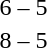<table style="text-align:center">
<tr>
<th width=200></th>
<th width=100></th>
<th width=200></th>
</tr>
<tr>
<td align=right><strong></strong></td>
<td>6 – 5</td>
<td align=left></td>
</tr>
<tr>
<td align=right><strong></strong></td>
<td>8 – 5</td>
<td align=left></td>
</tr>
</table>
